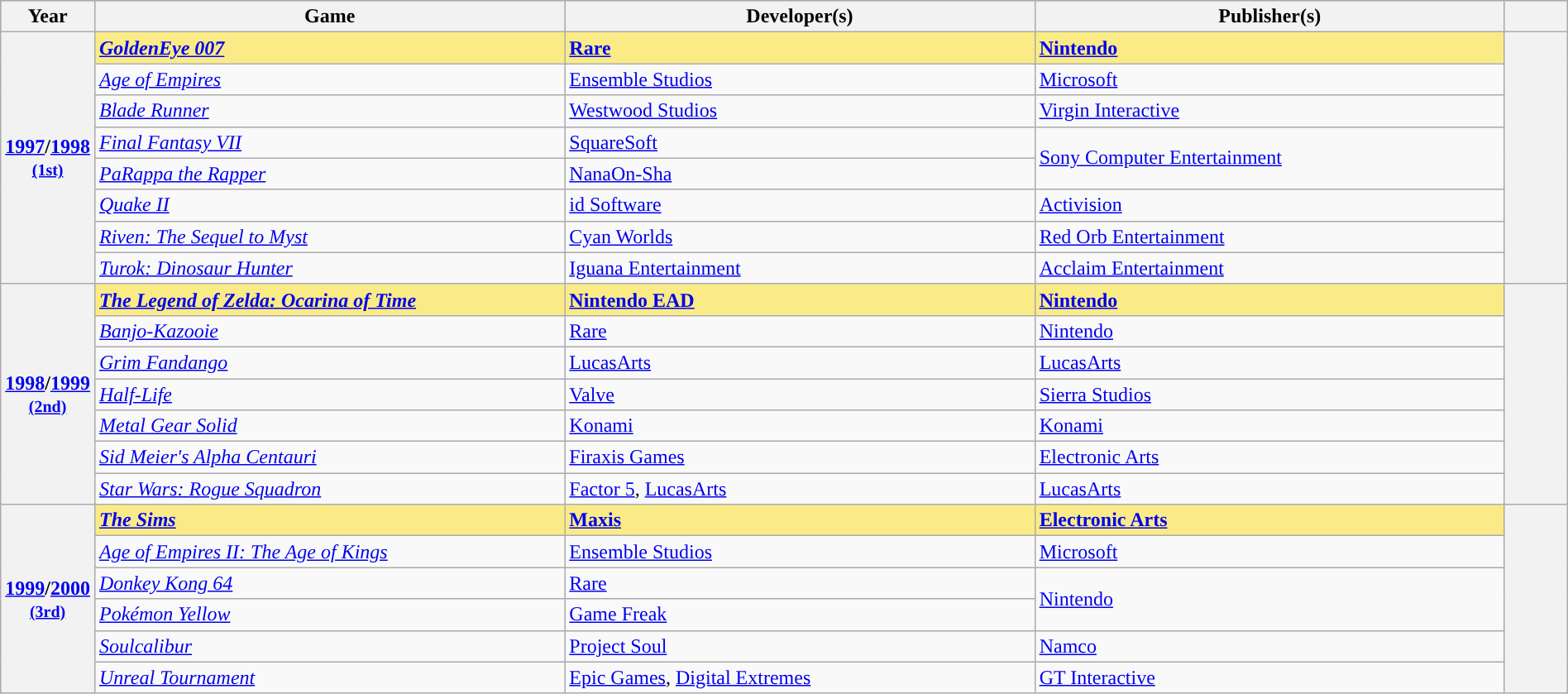<table class="wikitable sortable" rowspan=2 style="width:100%;;">
<tr style="background:#bebebe;">
<th scope="col" style="width:6%;">Year</th>
<th scope="col" style="width:30%;">Game</th>
<th scope="col" style="width:30%;">Developer(s)</th>
<th scope="col" style="width:30%;">Publisher(s)</th>
<th scope="col" style="width:4%;" class="unsortable"></th>
</tr>
<tr>
<th scope="row" rowspan="8" style="text-align:center"><a href='#'>1997</a>/<a href='#'>1998</a> <br><small><a href='#'>(1st)</a> </small></th>
<td style="background:#FAEB86"><strong><em><a href='#'>GoldenEye 007</a></em></strong></td>
<td style="background:#FAEB86"><strong><a href='#'>Rare</a></strong></td>
<td style="background:#FAEB86"><strong><a href='#'>Nintendo</a></strong></td>
<th scope="row" rowspan="8" style="text-align;center;"><br></th>
</tr>
<tr>
<td><em><a href='#'>Age of Empires</a></em></td>
<td><a href='#'>Ensemble Studios</a></td>
<td><a href='#'>Microsoft</a></td>
</tr>
<tr>
<td><em><a href='#'>Blade Runner</a></em></td>
<td><a href='#'>Westwood Studios</a></td>
<td><a href='#'>Virgin Interactive</a></td>
</tr>
<tr>
<td><em><a href='#'>Final Fantasy VII</a></em></td>
<td><a href='#'>SquareSoft</a></td>
<td rowspan="2"><a href='#'>Sony Computer Entertainment</a></td>
</tr>
<tr>
<td><em><a href='#'>PaRappa the Rapper</a></em></td>
<td><a href='#'>NanaOn-Sha</a></td>
</tr>
<tr>
<td><em><a href='#'>Quake II</a></em></td>
<td><a href='#'>id Software</a></td>
<td><a href='#'>Activision</a></td>
</tr>
<tr>
<td><em><a href='#'>Riven: The Sequel to Myst</a></em></td>
<td><a href='#'>Cyan Worlds</a></td>
<td><a href='#'>Red Orb Entertainment</a></td>
</tr>
<tr>
<td><em><a href='#'>Turok: Dinosaur Hunter</a></em></td>
<td><a href='#'>Iguana Entertainment</a></td>
<td><a href='#'>Acclaim Entertainment</a></td>
</tr>
<tr>
<th scope="row" rowspan="7" style="text-align:center"><a href='#'>1998</a>/<a href='#'>1999</a> <br><small><a href='#'>(2nd)</a> </small></th>
<td style="background:#FAEB86"><strong><em><a href='#'>The Legend of Zelda: Ocarina of Time</a></em></strong></td>
<td style="background:#FAEB86"><strong><a href='#'>Nintendo EAD</a></strong></td>
<td style="background:#FAEB86"><strong><a href='#'>Nintendo</a></strong></td>
<th scope="row" rowspan="7" style="text-align;center;"></th>
</tr>
<tr>
<td><em><a href='#'>Banjo-Kazooie</a></em></td>
<td><a href='#'>Rare</a></td>
<td><a href='#'>Nintendo</a></td>
</tr>
<tr>
<td><em><a href='#'>Grim Fandango</a></em></td>
<td><a href='#'>LucasArts</a></td>
<td><a href='#'>LucasArts</a></td>
</tr>
<tr>
<td><em><a href='#'>Half-Life</a></em></td>
<td><a href='#'>Valve</a></td>
<td><a href='#'>Sierra Studios</a></td>
</tr>
<tr>
<td><em><a href='#'>Metal Gear Solid</a></em></td>
<td><a href='#'>Konami</a></td>
<td><a href='#'>Konami</a></td>
</tr>
<tr>
<td><em><a href='#'>Sid Meier's Alpha Centauri</a></em></td>
<td><a href='#'>Firaxis Games</a></td>
<td><a href='#'>Electronic Arts</a></td>
</tr>
<tr>
<td><em><a href='#'>Star Wars: Rogue Squadron</a></em></td>
<td><a href='#'>Factor 5</a>, <a href='#'>LucasArts</a></td>
<td><a href='#'>LucasArts</a></td>
</tr>
<tr>
<th scope="row" rowspan="6" style="text-align:center"><a href='#'>1999</a>/<a href='#'>2000</a> <br><small><a href='#'>(3rd)</a> </small></th>
<td style="background:#FAEB86"><strong><em><a href='#'>The Sims</a></em></strong></td>
<td style="background:#FAEB86"><strong><a href='#'>Maxis</a></strong></td>
<td style="background:#FAEB86"><strong><a href='#'>Electronic Arts</a></strong></td>
<th scope="row" rowspan="6" style="text-align;center;"></th>
</tr>
<tr>
<td><em><a href='#'>Age of Empires II: The Age of Kings</a></em></td>
<td><a href='#'>Ensemble Studios</a></td>
<td><a href='#'>Microsoft</a></td>
</tr>
<tr>
<td><em><a href='#'>Donkey Kong 64</a></em></td>
<td><a href='#'>Rare</a></td>
<td rowspan="2"><a href='#'>Nintendo</a></td>
</tr>
<tr>
<td><em><a href='#'>Pokémon Yellow</a></em></td>
<td><a href='#'>Game Freak</a></td>
</tr>
<tr>
<td><em><a href='#'>Soulcalibur</a></em></td>
<td><a href='#'>Project Soul</a></td>
<td><a href='#'>Namco</a></td>
</tr>
<tr>
<td><em><a href='#'>Unreal Tournament</a></em></td>
<td><a href='#'>Epic Games</a>, <a href='#'>Digital Extremes</a></td>
<td><a href='#'>GT Interactive</a></td>
</tr>
</table>
